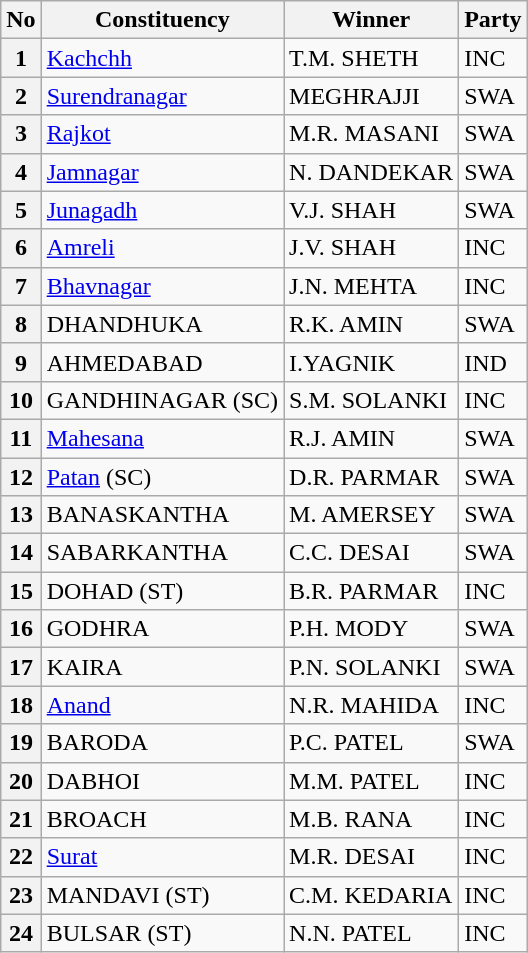<table class="wikitable sortable">
<tr>
<th>No</th>
<th>Constituency</th>
<th>Winner</th>
<th>Party</th>
</tr>
<tr>
<th>1</th>
<td><a href='#'>Kachchh</a></td>
<td>T.M. SHETH</td>
<td>INC</td>
</tr>
<tr>
<th>2</th>
<td><a href='#'>Surendranagar</a></td>
<td>MEGHRAJJI</td>
<td>SWA</td>
</tr>
<tr>
<th>3</th>
<td><a href='#'>Rajkot</a></td>
<td>M.R. MASANI</td>
<td>SWA</td>
</tr>
<tr>
<th>4</th>
<td><a href='#'>Jamnagar</a></td>
<td>N. DANDEKAR</td>
<td>SWA</td>
</tr>
<tr>
<th>5</th>
<td><a href='#'>Junagadh</a></td>
<td>V.J. SHAH</td>
<td>SWA</td>
</tr>
<tr>
<th>6</th>
<td><a href='#'>Amreli</a></td>
<td>J.V. SHAH</td>
<td>INC</td>
</tr>
<tr>
<th>7</th>
<td><a href='#'>Bhavnagar</a></td>
<td>J.N. MEHTA</td>
<td>INC</td>
</tr>
<tr>
<th>8</th>
<td>DHANDHUKA</td>
<td>R.K. AMIN</td>
<td>SWA</td>
</tr>
<tr>
<th>9</th>
<td>AHMEDABAD</td>
<td>I.YAGNIK</td>
<td>IND</td>
</tr>
<tr>
<th>10</th>
<td>GANDHINAGAR (SC)</td>
<td>S.M. SOLANKI</td>
<td>INC</td>
</tr>
<tr>
<th>11</th>
<td><a href='#'>Mahesana</a></td>
<td>R.J. AMIN</td>
<td>SWA</td>
</tr>
<tr>
<th>12</th>
<td><a href='#'>Patan</a> (SC)</td>
<td>D.R. PARMAR</td>
<td>SWA</td>
</tr>
<tr>
<th>13</th>
<td>BANASKANTHA</td>
<td>M. AMERSEY</td>
<td>SWA</td>
</tr>
<tr>
<th>14</th>
<td>SABARKANTHA</td>
<td>C.C. DESAI</td>
<td>SWA</td>
</tr>
<tr>
<th>15</th>
<td>DOHAD (ST)</td>
<td>B.R. PARMAR</td>
<td>INC</td>
</tr>
<tr>
<th>16</th>
<td>GODHRA</td>
<td>P.H. MODY</td>
<td>SWA</td>
</tr>
<tr>
<th>17</th>
<td>KAIRA</td>
<td>P.N. SOLANKI</td>
<td>SWA</td>
</tr>
<tr>
<th>18</th>
<td><a href='#'>Anand</a></td>
<td>N.R. MAHIDA</td>
<td>INC</td>
</tr>
<tr>
<th>19</th>
<td>BARODA</td>
<td>P.C. PATEL</td>
<td>SWA</td>
</tr>
<tr>
<th>20</th>
<td>DABHOI</td>
<td>M.M. PATEL</td>
<td>INC</td>
</tr>
<tr>
<th>21</th>
<td>BROACH</td>
<td>M.B. RANA</td>
<td>INC</td>
</tr>
<tr>
<th>22</th>
<td><a href='#'>Surat</a></td>
<td>M.R. DESAI</td>
<td>INC</td>
</tr>
<tr>
<th>23</th>
<td>MANDAVI (ST)</td>
<td>C.M. KEDARIA</td>
<td>INC</td>
</tr>
<tr>
<th>24</th>
<td>BULSAR (ST)</td>
<td>N.N. PATEL</td>
<td>INC</td>
</tr>
</table>
